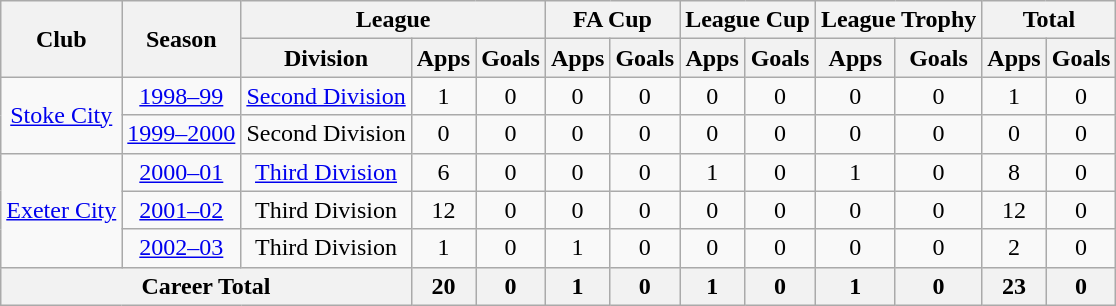<table class="wikitable" style="text-align: center;">
<tr>
<th rowspan="2">Club</th>
<th rowspan="2">Season</th>
<th colspan="3">League</th>
<th colspan="2">FA Cup</th>
<th colspan="2">League Cup</th>
<th colspan="2">League Trophy</th>
<th colspan="2">Total</th>
</tr>
<tr>
<th>Division</th>
<th>Apps</th>
<th>Goals</th>
<th>Apps</th>
<th>Goals</th>
<th>Apps</th>
<th>Goals</th>
<th>Apps</th>
<th>Goals</th>
<th>Apps</th>
<th>Goals</th>
</tr>
<tr>
<td rowspan="2"><a href='#'>Stoke City</a></td>
<td><a href='#'>1998–99</a></td>
<td><a href='#'>Second Division</a></td>
<td>1</td>
<td>0</td>
<td>0</td>
<td>0</td>
<td>0</td>
<td>0</td>
<td>0</td>
<td>0</td>
<td>1</td>
<td>0</td>
</tr>
<tr>
<td><a href='#'>1999–2000</a></td>
<td>Second Division</td>
<td>0</td>
<td>0</td>
<td>0</td>
<td>0</td>
<td>0</td>
<td>0</td>
<td>0</td>
<td>0</td>
<td>0</td>
<td>0</td>
</tr>
<tr>
<td rowspan="3"><a href='#'>Exeter City</a></td>
<td><a href='#'>2000–01</a></td>
<td><a href='#'>Third Division</a></td>
<td>6</td>
<td>0</td>
<td>0</td>
<td>0</td>
<td>1</td>
<td>0</td>
<td>1</td>
<td>0</td>
<td>8</td>
<td>0</td>
</tr>
<tr>
<td><a href='#'>2001–02</a></td>
<td>Third Division</td>
<td>12</td>
<td>0</td>
<td>0</td>
<td>0</td>
<td>0</td>
<td>0</td>
<td>0</td>
<td>0</td>
<td>12</td>
<td>0</td>
</tr>
<tr>
<td><a href='#'>2002–03</a></td>
<td>Third Division</td>
<td>1</td>
<td>0</td>
<td>1</td>
<td>0</td>
<td>0</td>
<td>0</td>
<td>0</td>
<td>0</td>
<td>2</td>
<td>0</td>
</tr>
<tr>
<th colspan="3">Career Total</th>
<th>20</th>
<th>0</th>
<th>1</th>
<th>0</th>
<th>1</th>
<th>0</th>
<th>1</th>
<th>0</th>
<th>23</th>
<th>0</th>
</tr>
</table>
